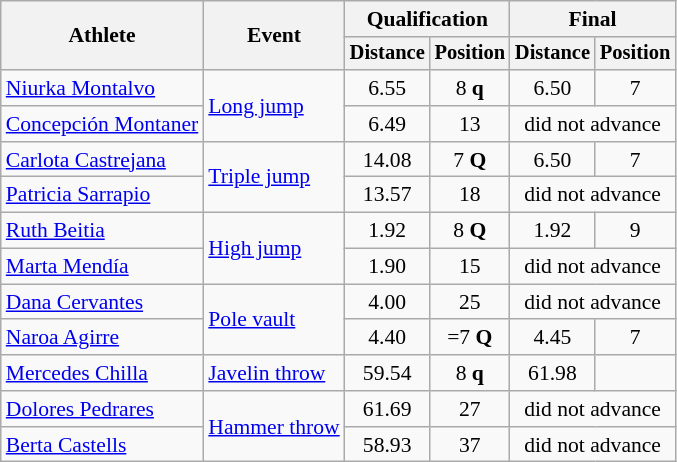<table class=wikitable style="font-size:90%">
<tr>
<th rowspan="2">Athlete</th>
<th rowspan="2">Event</th>
<th colspan="2">Qualification</th>
<th colspan="2">Final</th>
</tr>
<tr style="font-size:95%">
<th>Distance</th>
<th>Position</th>
<th>Distance</th>
<th>Position</th>
</tr>
<tr align=center>
<td align=left><a href='#'>Niurka Montalvo</a></td>
<td align=left rowspan=2><a href='#'>Long jump</a></td>
<td>6.55</td>
<td>8 <strong>q</strong></td>
<td>6.50</td>
<td>7</td>
</tr>
<tr align=center>
<td align=left><a href='#'>Concepción Montaner</a></td>
<td>6.49</td>
<td>13</td>
<td colspan=2>did not advance</td>
</tr>
<tr align=center>
<td align=left><a href='#'>Carlota Castrejana</a></td>
<td align=left rowspan=2><a href='#'>Triple jump</a></td>
<td>14.08</td>
<td>7 <strong>Q</strong></td>
<td>6.50</td>
<td>7</td>
</tr>
<tr align=center>
<td align=left><a href='#'>Patricia Sarrapio</a></td>
<td>13.57</td>
<td>18</td>
<td colspan=2>did not advance</td>
</tr>
<tr align=center>
<td align=left><a href='#'>Ruth Beitia</a></td>
<td align=left rowspan=2><a href='#'>High jump</a></td>
<td>1.92</td>
<td>8 <strong>Q</strong></td>
<td>1.92</td>
<td>9</td>
</tr>
<tr align=center>
<td align=left><a href='#'>Marta Mendía</a></td>
<td>1.90 <strong></strong></td>
<td>15</td>
<td colspan=2>did not advance</td>
</tr>
<tr align=center>
<td align=left><a href='#'>Dana Cervantes</a></td>
<td align=left rowspan=2><a href='#'>Pole vault</a></td>
<td>4.00</td>
<td>25</td>
<td colspan=2>did not advance</td>
</tr>
<tr align=center>
<td align=left><a href='#'>Naroa Agirre</a></td>
<td>4.40</td>
<td>=7 <strong>Q</strong></td>
<td>4.45</td>
<td>7</td>
</tr>
<tr align=center>
<td align=left><a href='#'>Mercedes Chilla</a></td>
<td align=left><a href='#'>Javelin throw</a></td>
<td>59.54</td>
<td>8 <strong>q</strong></td>
<td>61.98</td>
<td></td>
</tr>
<tr align=center>
<td align=left><a href='#'>Dolores Pedrares</a></td>
<td align=left rowspan=2><a href='#'>Hammer throw</a></td>
<td>61.69</td>
<td>27</td>
<td colspan=2>did not advance</td>
</tr>
<tr align=center>
<td align=left><a href='#'>Berta Castells</a></td>
<td>58.93</td>
<td>37</td>
<td colspan=2>did not advance</td>
</tr>
</table>
